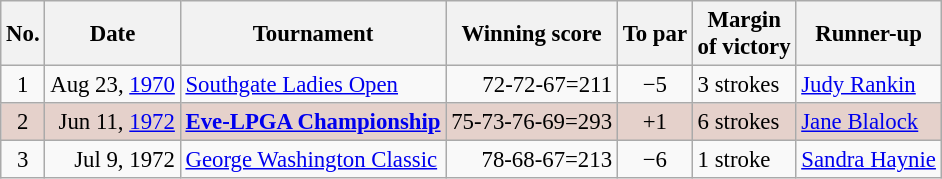<table class="wikitable" style="font-size:95%;">
<tr>
<th>No.</th>
<th>Date</th>
<th>Tournament</th>
<th>Winning score</th>
<th>To par</th>
<th>Margin<br>of victory</th>
<th>Runner-up</th>
</tr>
<tr>
<td align=center>1</td>
<td align=right>Aug 23, <a href='#'>1970</a></td>
<td><a href='#'>Southgate Ladies Open</a></td>
<td align=right>72-72-67=211</td>
<td align=center>−5</td>
<td>3 strokes</td>
<td> <a href='#'>Judy Rankin</a></td>
</tr>
<tr style="background:#e5d1cb;">
<td align=center>2</td>
<td align=right>Jun 11, <a href='#'>1972</a></td>
<td><strong><a href='#'>Eve-LPGA Championship</a></strong></td>
<td align=right>75-73-76-69=293</td>
<td align=center>+1</td>
<td>6 strokes</td>
<td> <a href='#'>Jane Blalock</a></td>
</tr>
<tr>
<td align=center>3</td>
<td align=right>Jul 9, 1972</td>
<td><a href='#'>George Washington Classic</a></td>
<td align=right>78-68-67=213</td>
<td align=center>−6</td>
<td>1 stroke</td>
<td> <a href='#'>Sandra Haynie</a></td>
</tr>
</table>
